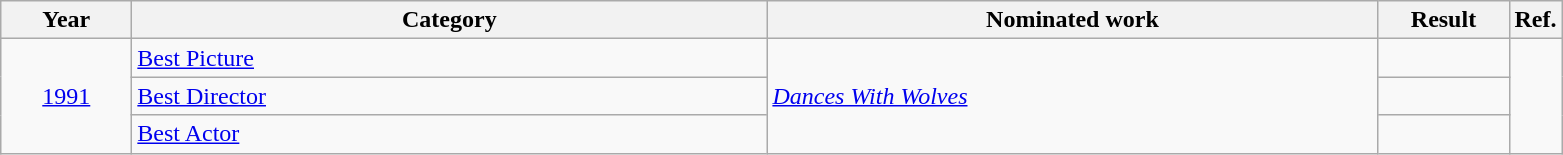<table class=wikitable>
<tr>
<th scope="col" style="width:5em;">Year</th>
<th scope="col" style="width:26em;">Category</th>
<th scope="col" style="width:25em;">Nominated work</th>
<th scope="col" style="width:5em;">Result</th>
<th>Ref.</th>
</tr>
<tr>
<td style="text-align:center;", rowspan="3"><a href='#'>1991</a></td>
<td><a href='#'>Best Picture</a></td>
<td rowspan="3"><em><a href='#'>Dances With Wolves</a></em></td>
<td></td>
<td rowspan="3"></td>
</tr>
<tr>
<td><a href='#'>Best Director</a></td>
<td></td>
</tr>
<tr>
<td><a href='#'>Best Actor</a></td>
<td></td>
</tr>
</table>
